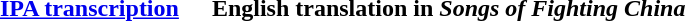<table cellpadding="10">
<tr>
<th><a href='#'>IPA transcription</a></th>
<th>English translation in <em>Songs of Fighting China</em></th>
</tr>
<tr style="vertical-align:top; white-space:nowrap;">
<td></td>
<td></td>
</tr>
</table>
